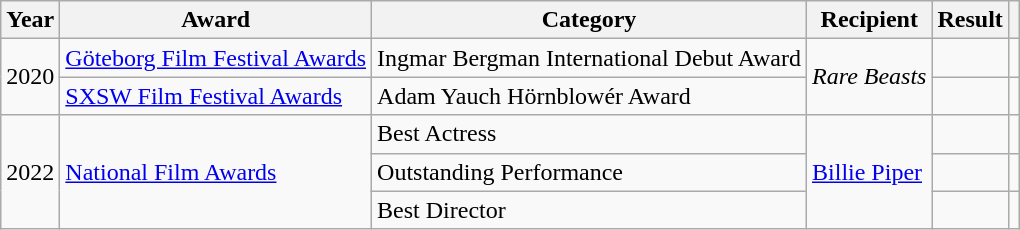<table class="wikitable">
<tr>
<th>Year</th>
<th>Award</th>
<th>Category</th>
<th>Recipient</th>
<th>Result</th>
<th></th>
</tr>
<tr>
<td rowspan="2">2020</td>
<td><a href='#'>Göteborg Film Festival Awards</a></td>
<td>Ingmar Bergman International Debut Award</td>
<td rowspan="2"><em>Rare Beasts</em></td>
<td></td>
<td></td>
</tr>
<tr>
<td><a href='#'>SXSW Film Festival Awards</a></td>
<td>Adam Yauch Hörnblowér Award</td>
<td></td>
<td></td>
</tr>
<tr>
<td rowspan="3">2022</td>
<td rowspan="3"><a href='#'>National Film Awards</a></td>
<td>Best Actress</td>
<td rowspan="3"><a href='#'>Billie Piper</a></td>
<td></td>
<td></td>
</tr>
<tr>
<td>Outstanding Performance</td>
<td></td>
<td></td>
</tr>
<tr>
<td>Best Director</td>
<td></td>
<td></td>
</tr>
</table>
